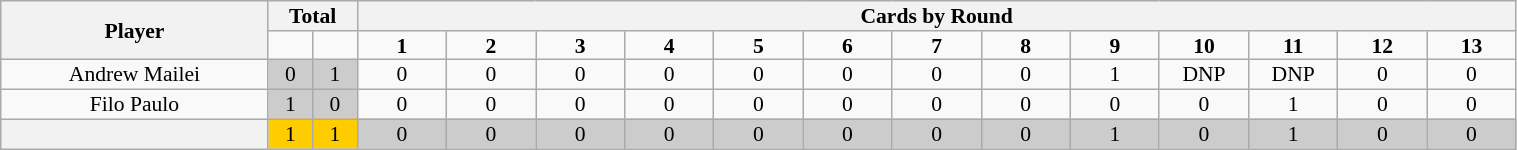<table class="wikitable" style="text-align:center; line-height: 90%; font-size:90%;" width=80%>
<tr>
<th rowspan=2 width=12%>Player</th>
<th colspan=2 width=5%>Total</th>
<th colspan=13>Cards by Round</th>
</tr>
<tr>
<td width=2%></td>
<td width=2%></td>
<td width=4%><strong>1</strong></td>
<td width=4%><strong>2</strong></td>
<td width=4%><strong>3</strong></td>
<td width=4%><strong>4</strong></td>
<td width=4%><strong>5</strong></td>
<td width=4%><strong>6</strong></td>
<td width=4%><strong>7</strong></td>
<td width=4%><strong>8</strong></td>
<td width=4%><strong>9</strong></td>
<td width=4%><strong>10</strong></td>
<td width=4%><strong>11</strong></td>
<td width=4%><strong>12</strong></td>
<td width=4%><strong>13</strong></td>
</tr>
<tr>
<td>Andrew Mailei</td>
<td bgcolor=#cccccc>0</td>
<td bgcolor=#cccccc>1</td>
<td>0</td>
<td>0</td>
<td>0</td>
<td>0</td>
<td>0</td>
<td>0</td>
<td>0</td>
<td>0</td>
<td>1 </td>
<td>DNP</td>
<td>DNP</td>
<td>0</td>
<td>0</td>
</tr>
<tr>
<td>Filo Paulo</td>
<td bgcolor=#cccccc>1</td>
<td bgcolor=#cccccc>0</td>
<td>0</td>
<td>0</td>
<td>0</td>
<td>0</td>
<td>0</td>
<td>0</td>
<td>0</td>
<td>0</td>
<td>0</td>
<td>0</td>
<td>1 </td>
<td>0</td>
<td>0</td>
</tr>
<tr>
<th></th>
<td bgcolor=#ffcc00>1</td>
<td bgcolor=#ffcc00>1</td>
<td bgcolor=#cccccc>0</td>
<td bgcolor=#cccccc>0</td>
<td bgcolor=#cccccc>0</td>
<td bgcolor=#cccccc>0</td>
<td bgcolor=#cccccc>0</td>
<td bgcolor=#cccccc>0</td>
<td bgcolor=#cccccc>0</td>
<td bgcolor=#cccccc>0</td>
<td bgcolor=#cccccc>1 </td>
<td bgcolor=#cccccc>0</td>
<td bgcolor=#cccccc>1 </td>
<td bgcolor=#cccccc>0</td>
<td bgcolor=#cccccc>0</td>
</tr>
</table>
